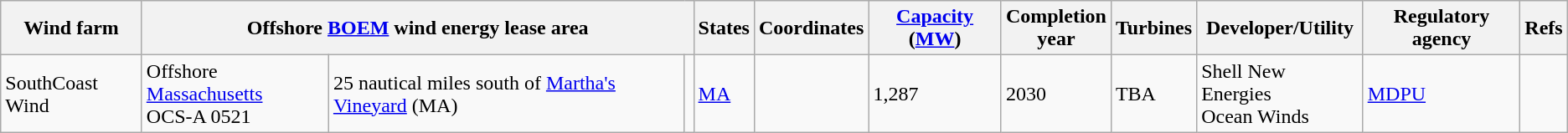<table class="wikitable">
<tr>
<th>Wind farm</th>
<th colspan="3">Offshore <a href='#'>BOEM</a> wind energy lease area</th>
<th>States</th>
<th class="unsortable">Coordinates</th>
<th><a href='#'>Capacity</a> (<a href='#'>MW</a>)</th>
<th>Completion<br>year</th>
<th>Turbines</th>
<th>Developer/Utility</th>
<th>Regulatory agency</th>
<th>Refs</th>
</tr>
<tr>
<td>SouthCoast Wind</td>
<td>Offshore <a href='#'>Massachusetts</a><br>OCS-A 0521</td>
<td>25 nautical miles south of <a href='#'>Martha's Vineyard</a> (MA)</td>
<td></td>
<td><a href='#'>MA</a></td>
<td></td>
<td>1,287</td>
<td>2030</td>
<td>TBA</td>
<td>Shell New Energies<br>Ocean Winds</td>
<td><a href='#'>MDPU</a></td>
<td></td>
</tr>
</table>
